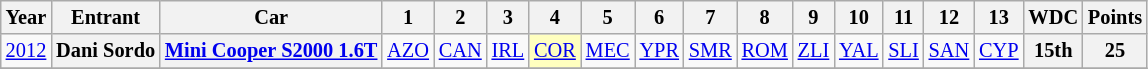<table class="wikitable" border="1" style="text-align:center; font-size:85%;">
<tr>
<th>Year</th>
<th>Entrant</th>
<th>Car</th>
<th>1</th>
<th>2</th>
<th>3</th>
<th>4</th>
<th>5</th>
<th>6</th>
<th>7</th>
<th>8</th>
<th>9</th>
<th>10</th>
<th>11</th>
<th>12</th>
<th>13</th>
<th>WDC</th>
<th>Points</th>
</tr>
<tr>
<td><a href='#'>2012</a></td>
<th nowrap>Dani Sordo</th>
<th nowrap><a href='#'>Mini Cooper S2000 1.6T</a></th>
<td><a href='#'>AZO</a></td>
<td><a href='#'>CAN</a></td>
<td><a href='#'>IRL</a></td>
<td style="background:#ffffbf;"><a href='#'>COR</a><br></td>
<td><a href='#'>MEC</a></td>
<td><a href='#'>YPR</a></td>
<td><a href='#'>SMR</a></td>
<td><a href='#'>ROM</a></td>
<td><a href='#'>ZLI</a></td>
<td><a href='#'>YAL</a></td>
<td><a href='#'>SLI</a></td>
<td><a href='#'>SAN</a></td>
<td><a href='#'>CYP</a></td>
<th>15th</th>
<th>25</th>
</tr>
<tr>
</tr>
</table>
